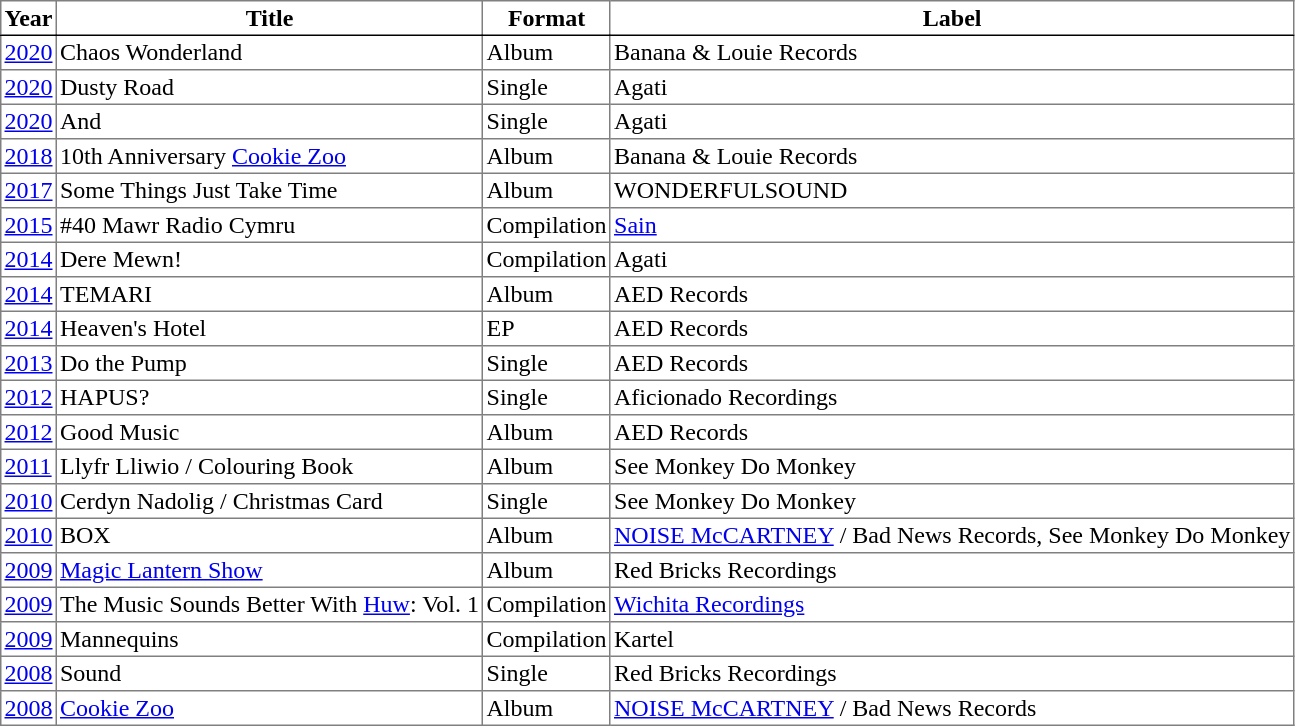<table border=1 cellpadding=2 style="border-collapse:collapse;">
<tr style="border-bottom:1px solid black;">
<th>Year</th>
<th>Title</th>
<th>Format</th>
<th>Label</th>
</tr>
<tr>
<td><a href='#'>2020</a></td>
<td>Chaos Wonderland</td>
<td>Album</td>
<td>Banana & Louie Records</td>
</tr>
<tr>
<td><a href='#'>2020</a></td>
<td>Dusty Road</td>
<td>Single</td>
<td>Agati</td>
</tr>
<tr>
<td><a href='#'>2020</a></td>
<td>And</td>
<td>Single</td>
<td>Agati</td>
</tr>
<tr>
<td><a href='#'>2018</a></td>
<td>10th Anniversary <a href='#'>Cookie Zoo</a></td>
<td>Album</td>
<td>Banana & Louie Records</td>
</tr>
<tr>
<td><a href='#'>2017</a></td>
<td>Some Things Just Take Time</td>
<td>Album</td>
<td>WONDERFULSOUND</td>
</tr>
<tr>
<td><a href='#'>2015</a></td>
<td>#40 Mawr Radio Cymru</td>
<td>Compilation</td>
<td><a href='#'>Sain</a></td>
</tr>
<tr>
<td><a href='#'>2014</a></td>
<td>Dere Mewn!</td>
<td>Compilation</td>
<td>Agati</td>
</tr>
<tr>
<td><a href='#'>2014</a></td>
<td>TEMARI</td>
<td>Album</td>
<td>AED Records</td>
</tr>
<tr>
<td><a href='#'>2014</a></td>
<td>Heaven's Hotel</td>
<td>EP</td>
<td>AED Records</td>
</tr>
<tr>
<td><a href='#'>2013</a></td>
<td>Do the Pump</td>
<td>Single</td>
<td>AED Records</td>
</tr>
<tr>
<td><a href='#'>2012</a></td>
<td>HAPUS?</td>
<td>Single</td>
<td>Aficionado Recordings</td>
</tr>
<tr>
<td><a href='#'>2012</a></td>
<td>Good Music</td>
<td>Album</td>
<td>AED Records</td>
</tr>
<tr>
<td><a href='#'>2011</a></td>
<td>Llyfr Lliwio  / Colouring Book</td>
<td>Album</td>
<td>See Monkey Do Monkey</td>
</tr>
<tr>
<td><a href='#'>2010</a></td>
<td>Cerdyn Nadolig / Christmas Card</td>
<td>Single</td>
<td>See Monkey Do Monkey</td>
</tr>
<tr>
<td><a href='#'>2010</a></td>
<td>BOX</td>
<td>Album</td>
<td><a href='#'>NOISE McCARTNEY</a> / Bad News Records, See Monkey Do Monkey</td>
</tr>
<tr>
<td><a href='#'>2009</a></td>
<td><a href='#'>Magic Lantern Show</a></td>
<td>Album</td>
<td>Red Bricks Recordings</td>
</tr>
<tr>
<td><a href='#'>2009</a></td>
<td>The Music Sounds Better With <a href='#'>Huw</a>: Vol. 1</td>
<td>Compilation</td>
<td><a href='#'>Wichita Recordings</a></td>
</tr>
<tr>
<td><a href='#'>2009</a></td>
<td>Mannequins</td>
<td>Compilation</td>
<td>Kartel</td>
</tr>
<tr>
<td><a href='#'>2008</a></td>
<td>Sound</td>
<td>Single</td>
<td>Red Bricks Recordings</td>
</tr>
<tr>
<td><a href='#'>2008</a></td>
<td><a href='#'>Cookie Zoo</a></td>
<td>Album</td>
<td><a href='#'>NOISE McCARTNEY</a> / Bad News Records</td>
</tr>
</table>
